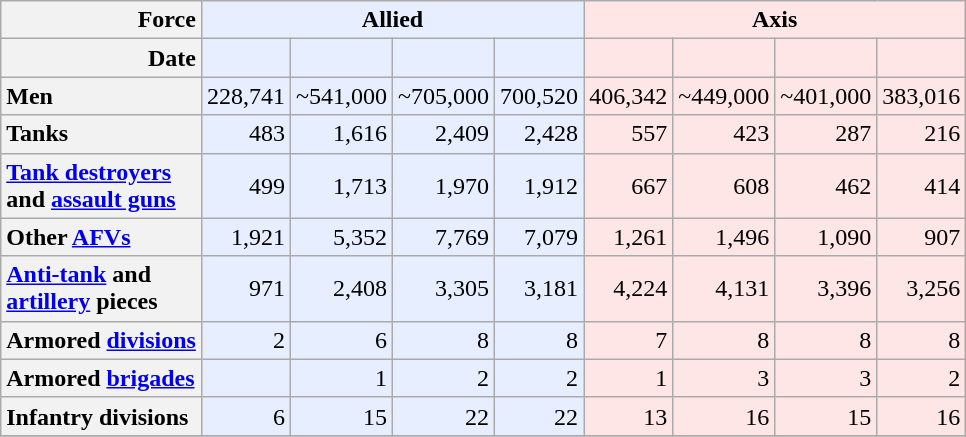<table class="wikitable" style="text-align: right;">
<tr>
<th scope="row" style="text-align: right;">Force</th>
<th scope="col" colspan="4" style="background: #E6EEFF;">Allied</th>
<th scope="col" colspan="4" style="background: #FFE6E6;">Axis</th>
</tr>
<tr>
<th scope="row" style="text-align: right;">Date</th>
<th scope="col" style="background: #E6EEFF;"></th>
<th scope="col" style="background: #E6EEFF;"></th>
<th scope="col" style="background: #E6EEFF;"></th>
<th scope="col" style="background: #E6EEFF;"></th>
<th scope="col" style="background: #FFE6E6;"></th>
<th scope="col" style="background: #FFE6E6;"></th>
<th scope="col" style="background: #FFE6E6;"></th>
<th scope="col" style="background: #FFE6E6;"></th>
</tr>
<tr>
<th scope="row" style="text-align: left;">Men</th>
<td style="background: #E6EEFF;">228,741</td>
<td style="background: #E6EEFF;">~541,000</td>
<td style="background: #E6EEFF;">~705,000</td>
<td style="background: #E6EEFF;">700,520</td>
<td style="background: #FFE6E6;">406,342</td>
<td style="background: #FFE6E6;">~449,000</td>
<td style="background: #FFE6E6;">~401,000</td>
<td style="background: #FFE6E6;">383,016</td>
</tr>
<tr>
<th scope="row" style="text-align: left;">Tanks</th>
<td style="background: #E6EEFF;">483</td>
<td style="background: #E6EEFF;">1,616</td>
<td style="background: #E6EEFF;">2,409</td>
<td style="background: #E6EEFF;">2,428</td>
<td style="background: #FFE6E6;">557</td>
<td style="background: #FFE6E6;">423</td>
<td style="background: #FFE6E6;">287</td>
<td style="background: #FFE6E6;">216</td>
</tr>
<tr>
<th scope="row" style="text-align: left;"><a href='#'>Tank destroyers</a><br>and <a href='#'>assault guns</a></th>
<td style="background: #E6EEFF;">499</td>
<td style="background: #E6EEFF;">1,713</td>
<td style="background: #E6EEFF;">1,970</td>
<td style="background: #E6EEFF;">1,912</td>
<td style="background: #FFE6E6;">667</td>
<td style="background: #FFE6E6;">608</td>
<td style="background: #FFE6E6;">462</td>
<td style="background: #FFE6E6;">414</td>
</tr>
<tr>
<th scope="row" style="text-align: left;">Other <a href='#'>AFVs</a></th>
<td style="background: #E6EEFF;">1,921</td>
<td style="background: #E6EEFF;">5,352</td>
<td style="background: #E6EEFF;">7,769</td>
<td style="background: #E6EEFF;">7,079</td>
<td style="background: #FFE6E6;">1,261</td>
<td style="background: #FFE6E6;">1,496</td>
<td style="background: #FFE6E6;">1,090</td>
<td style="background: #FFE6E6;">907</td>
</tr>
<tr>
<th scope="row" style="text-align: left;"><a href='#'>Anti-tank</a> and<br><a href='#'>artillery</a> pieces</th>
<td style="background: #E6EEFF;">971</td>
<td style="background: #E6EEFF;">2,408</td>
<td style="background: #E6EEFF;">3,305</td>
<td style="background: #E6EEFF;">3,181</td>
<td style="background: #FFE6E6;">4,224</td>
<td style="background: #FFE6E6;">4,131</td>
<td style="background: #FFE6E6;">3,396</td>
<td style="background: #FFE6E6;">3,256</td>
</tr>
<tr>
<th scope="row" style="text-align: left;">Armored <a href='#'>divisions</a></th>
<td style="background: #E6EEFF;">2</td>
<td style="background: #E6EEFF;">6</td>
<td style="background: #E6EEFF;">8</td>
<td style="background: #E6EEFF;">8</td>
<td style="background: #FFE6E6;">7</td>
<td style="background: #FFE6E6;">8</td>
<td style="background: #FFE6E6;">8</td>
<td style="background: #FFE6E6;">8</td>
</tr>
<tr>
<th scope="row" style="text-align: left;">Armored <a href='#'>brigades</a></th>
<td style="background: #E6EEFF;"></td>
<td style="background: #E6EEFF;">1</td>
<td style="background: #E6EEFF;">2</td>
<td style="background: #E6EEFF;">2</td>
<td style="background: #FFE6E6;">1</td>
<td style="background: #FFE6E6;">3</td>
<td style="background: #FFE6E6;">3</td>
<td style="background: #FFE6E6;">2</td>
</tr>
<tr>
<th scope="row" style="text-align: left;">Infantry divisions</th>
<td style="background: #E6EEFF;">6</td>
<td style="background: #E6EEFF;">15</td>
<td style="background: #E6EEFF;">22</td>
<td style="background: #E6EEFF;">22</td>
<td style="background: #FFE6E6;">13</td>
<td style="background: #FFE6E6;">16</td>
<td style="background: #FFE6E6;">15</td>
<td style="background: #FFE6E6;">16</td>
</tr>
<tr>
</tr>
</table>
